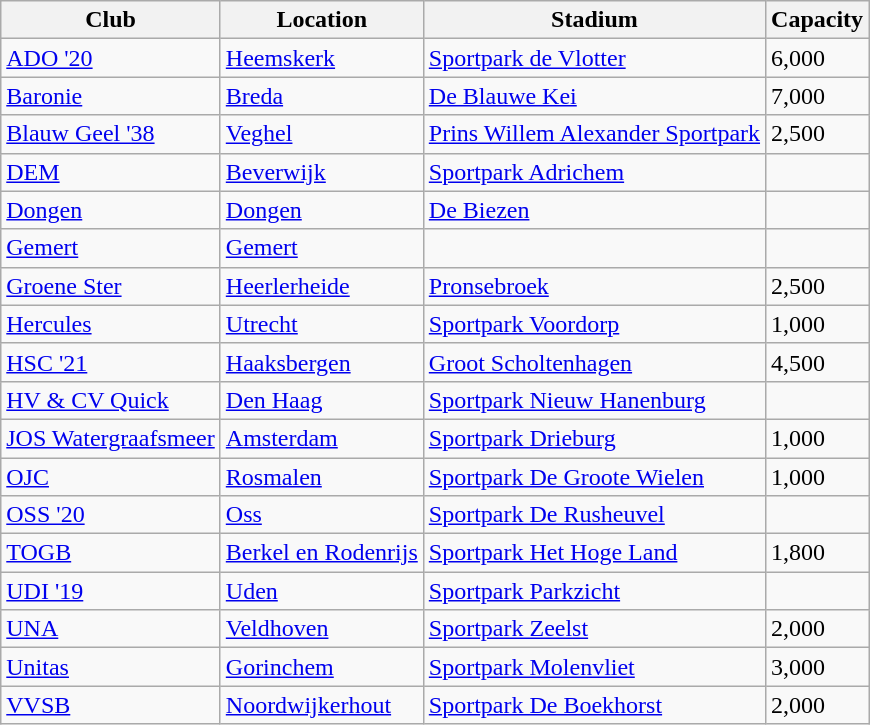<table class="wikitable sortable">
<tr>
<th>Club</th>
<th>Location</th>
<th>Stadium</th>
<th>Capacity</th>
</tr>
<tr>
<td><a href='#'>ADO '20</a></td>
<td><a href='#'>Heemskerk</a></td>
<td><a href='#'>Sportpark de Vlotter</a></td>
<td>6,000</td>
</tr>
<tr>
<td><a href='#'>Baronie</a></td>
<td><a href='#'>Breda</a></td>
<td><a href='#'>De Blauwe Kei</a></td>
<td>7,000</td>
</tr>
<tr>
<td><a href='#'>Blauw Geel '38</a></td>
<td><a href='#'>Veghel</a></td>
<td><a href='#'>Prins Willem Alexander Sportpark</a></td>
<td>2,500</td>
</tr>
<tr>
<td><a href='#'>DEM</a></td>
<td><a href='#'>Beverwijk</a></td>
<td><a href='#'>Sportpark Adrichem</a></td>
<td></td>
</tr>
<tr>
<td><a href='#'>Dongen</a></td>
<td><a href='#'>Dongen</a></td>
<td><a href='#'>De Biezen</a></td>
<td></td>
</tr>
<tr>
<td><a href='#'>Gemert</a></td>
<td><a href='#'>Gemert</a></td>
<td></td>
<td></td>
</tr>
<tr>
<td><a href='#'>Groene Ster</a></td>
<td><a href='#'>Heerlerheide</a></td>
<td><a href='#'>Pronsebroek</a></td>
<td>2,500</td>
</tr>
<tr>
<td><a href='#'>Hercules</a></td>
<td><a href='#'>Utrecht</a></td>
<td><a href='#'>Sportpark Voordorp</a></td>
<td>1,000</td>
</tr>
<tr>
<td><a href='#'>HSC '21</a></td>
<td><a href='#'>Haaksbergen</a></td>
<td><a href='#'>Groot Scholtenhagen</a></td>
<td>4,500</td>
</tr>
<tr>
<td><a href='#'>HV & CV Quick</a></td>
<td><a href='#'>Den Haag</a></td>
<td><a href='#'>Sportpark Nieuw Hanenburg</a></td>
<td></td>
</tr>
<tr>
<td><a href='#'>JOS Watergraafsmeer</a></td>
<td><a href='#'>Amsterdam</a></td>
<td><a href='#'>Sportpark Drieburg</a></td>
<td>1,000</td>
</tr>
<tr>
<td><a href='#'>OJC</a></td>
<td><a href='#'>Rosmalen</a></td>
<td><a href='#'>Sportpark De Groote Wielen</a></td>
<td>1,000</td>
</tr>
<tr>
<td><a href='#'>OSS '20</a></td>
<td><a href='#'>Oss</a></td>
<td><a href='#'>Sportpark De Rusheuvel</a></td>
<td></td>
</tr>
<tr>
<td><a href='#'>TOGB</a></td>
<td><a href='#'>Berkel en Rodenrijs</a></td>
<td><a href='#'>Sportpark Het Hoge Land</a></td>
<td>1,800</td>
</tr>
<tr>
<td><a href='#'>UDI '19</a></td>
<td><a href='#'>Uden</a></td>
<td><a href='#'>Sportpark Parkzicht</a></td>
<td></td>
</tr>
<tr>
<td><a href='#'>UNA</a></td>
<td><a href='#'>Veldhoven</a></td>
<td><a href='#'>Sportpark Zeelst</a></td>
<td>2,000</td>
</tr>
<tr>
<td><a href='#'>Unitas</a></td>
<td><a href='#'>Gorinchem</a></td>
<td><a href='#'>Sportpark Molenvliet</a></td>
<td>3,000</td>
</tr>
<tr>
<td><a href='#'>VVSB</a></td>
<td><a href='#'>Noordwijkerhout</a></td>
<td><a href='#'>Sportpark De Boekhorst</a></td>
<td>2,000</td>
</tr>
</table>
